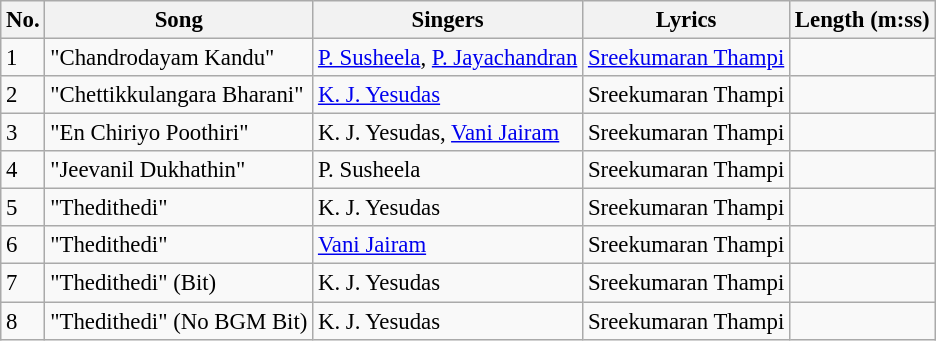<table class="wikitable" style="font-size:95%;">
<tr>
<th>No.</th>
<th>Song</th>
<th>Singers</th>
<th>Lyrics</th>
<th>Length (m:ss)</th>
</tr>
<tr>
<td>1</td>
<td>"Chandrodayam Kandu"</td>
<td><a href='#'>P. Susheela</a>, <a href='#'>P. Jayachandran</a></td>
<td><a href='#'>Sreekumaran Thampi</a></td>
<td></td>
</tr>
<tr>
<td>2</td>
<td>"Chettikkulangara Bharani"</td>
<td><a href='#'>K. J. Yesudas</a></td>
<td>Sreekumaran Thampi</td>
<td></td>
</tr>
<tr>
<td>3</td>
<td>"En Chiriyo Poothiri"</td>
<td>K. J. Yesudas, <a href='#'>Vani Jairam</a></td>
<td>Sreekumaran Thampi</td>
<td></td>
</tr>
<tr>
<td>4</td>
<td>"Jeevanil Dukhathin"</td>
<td>P. Susheela</td>
<td>Sreekumaran Thampi</td>
<td></td>
</tr>
<tr>
<td>5</td>
<td>"Thedithedi"</td>
<td>K. J. Yesudas</td>
<td>Sreekumaran Thampi</td>
<td></td>
</tr>
<tr>
<td>6</td>
<td>"Thedithedi"</td>
<td><a href='#'>Vani Jairam</a></td>
<td>Sreekumaran Thampi</td>
<td></td>
</tr>
<tr>
<td>7</td>
<td>"Thedithedi" (Bit)</td>
<td>K. J. Yesudas</td>
<td>Sreekumaran Thampi</td>
<td></td>
</tr>
<tr>
<td>8</td>
<td>"Thedithedi" (No BGM Bit)</td>
<td>K. J. Yesudas</td>
<td>Sreekumaran Thampi</td>
<td></td>
</tr>
</table>
